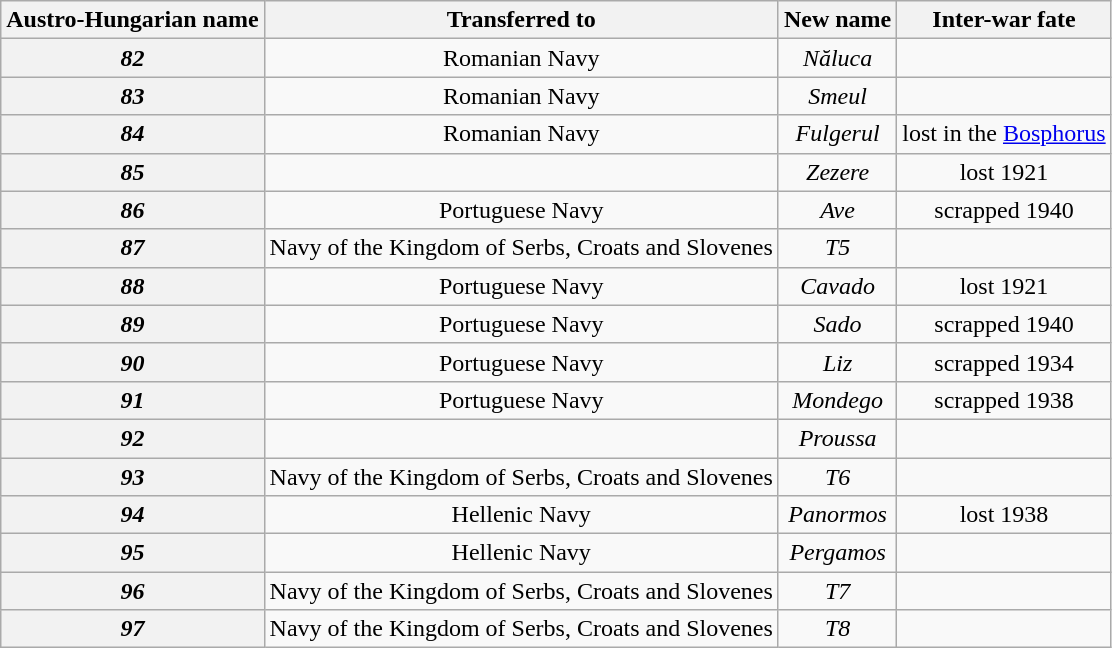<table class="wikitable sortable" style="text-align: center;">
<tr>
<th scope="col">Austro-Hungarian name</th>
<th scope="col">Transferred to</th>
<th scope="col">New name</th>
<th scope="col" class="unsortable">Inter-war fate</th>
</tr>
<tr>
<th scope="row"><em>82</em></th>
<td> Romanian Navy</td>
<td><em>Năluca</em></td>
<td></td>
</tr>
<tr>
<th scope="row"><em>83</em></th>
<td> Romanian Navy</td>
<td><em>Smeul</em></td>
<td></td>
</tr>
<tr>
<th scope="row"><em>84</em></th>
<td> Romanian Navy</td>
<td><em>Fulgerul</em></td>
<td>lost in the <a href='#'>Bosphorus</a></td>
</tr>
<tr>
<th scope="row"><em>85</em></th>
<td></td>
<td><em>Zezere</em></td>
<td>lost 1921</td>
</tr>
<tr>
<th scope="row"><em>86</em></th>
<td> Portuguese Navy</td>
<td><em>Ave</em></td>
<td>scrapped 1940</td>
</tr>
<tr>
<th scope="row"><em>87</em></th>
<td> Navy of the Kingdom of Serbs, Croats and Slovenes</td>
<td><em>T5</em></td>
<td></td>
</tr>
<tr>
<th scope="row"><em>88</em></th>
<td> Portuguese Navy</td>
<td><em>Cavado</em></td>
<td>lost 1921</td>
</tr>
<tr>
<th scope="row"><em>89</em></th>
<td> Portuguese Navy</td>
<td><em>Sado</em></td>
<td>scrapped 1940</td>
</tr>
<tr>
<th scope="row"><em>90</em></th>
<td> Portuguese Navy</td>
<td><em>Liz</em></td>
<td>scrapped 1934</td>
</tr>
<tr>
<th scope="row"><em>91</em></th>
<td> Portuguese Navy</td>
<td><em>Mondego</em></td>
<td>scrapped 1938</td>
</tr>
<tr>
<th scope="row"><em>92</em></th>
<td></td>
<td><em>Proussa</em></td>
<td></td>
</tr>
<tr>
<th scope="row"><em>93</em></th>
<td> Navy of the Kingdom of Serbs, Croats and Slovenes</td>
<td><em>T6</em></td>
<td></td>
</tr>
<tr>
<th scope="row"><em>94</em></th>
<td> Hellenic Navy</td>
<td><em>Panormos</em></td>
<td>lost 1938</td>
</tr>
<tr>
<th scope="row"><em>95</em></th>
<td> Hellenic Navy</td>
<td><em>Pergamos</em></td>
<td></td>
</tr>
<tr>
<th scope="row"><em>96</em></th>
<td> Navy of the Kingdom of Serbs, Croats and Slovenes</td>
<td><em>T7</em></td>
<td></td>
</tr>
<tr>
<th scope="row"><em>97</em></th>
<td> Navy of the Kingdom of Serbs, Croats and Slovenes</td>
<td><em>T8</em></td>
<td></td>
</tr>
</table>
